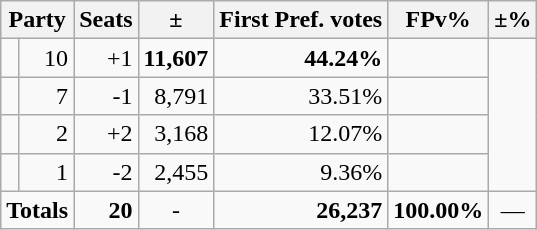<table class=wikitable>
<tr>
<th colspan=2 align=center>Party</th>
<th valign=top>Seats</th>
<th valign=top>±</th>
<th valign=top>First Pref. votes</th>
<th valign=top>FPv%</th>
<th valign=top>±%</th>
</tr>
<tr>
<td></td>
<td align=right>10</td>
<td align=right>+1</td>
<td align=right><strong>11,607</strong></td>
<td align=right><strong>44.24%</strong></td>
<td align=right></td>
</tr>
<tr>
<td></td>
<td align=right>7</td>
<td align=right>-1</td>
<td align=right>8,791</td>
<td align=right>33.51%</td>
<td align=right></td>
</tr>
<tr>
<td></td>
<td align=right>2</td>
<td align=right>+2</td>
<td align=right>3,168</td>
<td align=right>12.07%</td>
<td align=right></td>
</tr>
<tr>
<td></td>
<td align=right>1</td>
<td align=right>-2</td>
<td align=right>2,455</td>
<td align=right>9.36%</td>
<td align=right></td>
</tr>
<tr>
<td colspan=2 align=center><strong>Totals</strong></td>
<td align=right><strong>20</strong></td>
<td align=center>-</td>
<td align=right><strong>26,237</strong></td>
<td align=center><strong>100.00%</strong></td>
<td align=center>—</td>
</tr>
</table>
